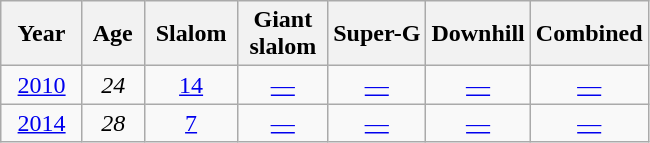<table class=wikitable style="text-align:center">
<tr>
<th>  Year  </th>
<th> Age </th>
<th> Slalom </th>
<th> Giant <br> slalom </th>
<th>Super-G</th>
<th>Downhill</th>
<th>Combined</th>
</tr>
<tr>
<td><a href='#'>2010</a></td>
<td><em>24</em></td>
<td><a href='#'>14</a></td>
<td><a href='#'>—</a></td>
<td><a href='#'>—</a></td>
<td><a href='#'>—</a></td>
<td><a href='#'>—</a></td>
</tr>
<tr>
<td><a href='#'>2014</a></td>
<td><em>28</em></td>
<td><a href='#'>7</a></td>
<td><a href='#'>—</a></td>
<td><a href='#'>—</a></td>
<td><a href='#'>—</a></td>
<td><a href='#'>—</a></td>
</tr>
</table>
